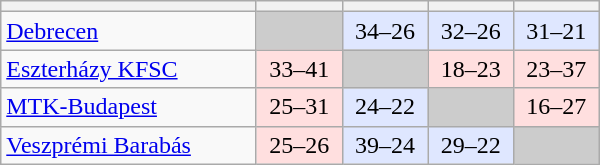<table class="wikitable" style="text-align: center;" width="400">
<tr>
<th width=200></th>
<th width=60></th>
<th width=60></th>
<th width=60></th>
<th width=60></th>
</tr>
<tr>
<td style="text-align: left;"><a href='#'>Debrecen</a></td>
<td bgcolor=#CCCCCC> </td>
<td bgcolor=#DFE7FF>34–26</td>
<td bgcolor=#DFE7FF>32–26</td>
<td bgcolor=#DFE7FF>31–21</td>
</tr>
<tr>
<td style="text-align: left;"><a href='#'>Eszterházy KFSC</a></td>
<td bgcolor=#FFDFDF>33–41</td>
<td bgcolor=#CCCCCC> </td>
<td bgcolor=#FFDFDF>18–23</td>
<td bgcolor=#FFDFDF>23–37</td>
</tr>
<tr>
<td style="text-align: left;"><a href='#'>MTK-Budapest</a></td>
<td bgcolor=#FFDFDF>25–31</td>
<td bgcolor=#DFE7FF>24–22</td>
<td bgcolor=#CCCCCC> </td>
<td bgcolor=#FFDFDF>16–27</td>
</tr>
<tr>
<td style="text-align: left;"><a href='#'>Veszprémi Barabás</a></td>
<td bgcolor=#FFDFDF>25–26</td>
<td bgcolor=#DFE7FF>39–24</td>
<td bgcolor=#DFE7FF>29–22</td>
<td bgcolor=#CCCCCC> </td>
</tr>
</table>
